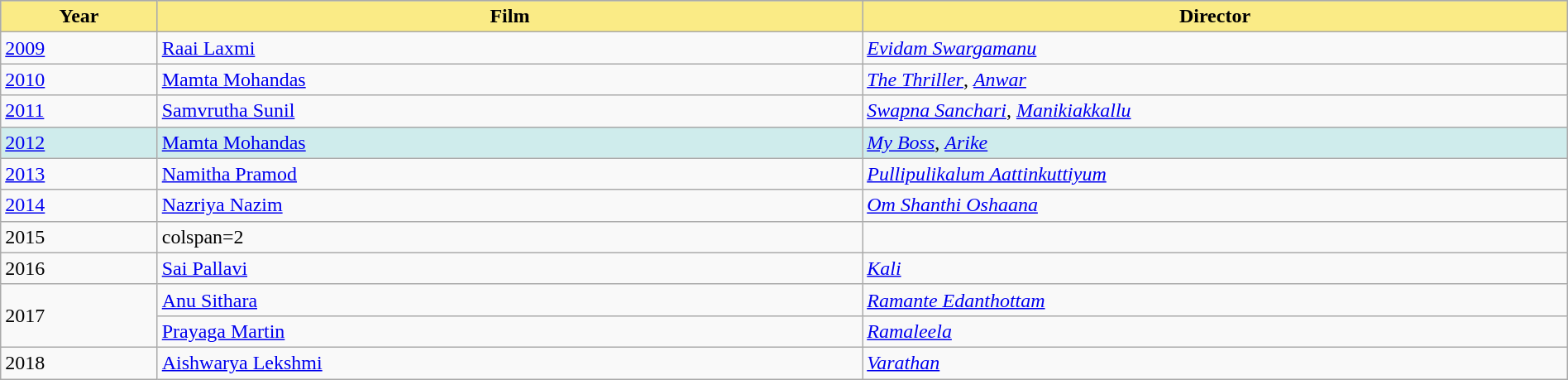<table class="wikitable" style="width:100%">
<tr bgcolor="#bebebe">
<th width="10%" style="background:#FAEB86">Year</th>
<th width="45%" style="background:#FAEB86">Film</th>
<th width="45%" style="background:#FAEB86">Director</th>
</tr>
<tr>
<td><a href='#'>2009</a></td>
<td><a href='#'>Raai Laxmi</a></td>
<td><em><a href='#'>Evidam Swargamanu</a></em></td>
</tr>
<tr>
<td><a href='#'>2010</a></td>
<td><a href='#'>Mamta Mohandas</a></td>
<td><em><a href='#'>The Thriller</a></em>, <em><a href='#'>Anwar</a></em></td>
</tr>
<tr>
<td><a href='#'>2011</a></td>
<td><a href='#'>Samvrutha Sunil</a></td>
<td><em><a href='#'>Swapna Sanchari</a></em>, <em><a href='#'>Manikiakkallu</a></em></td>
</tr>
<tr bgcolor="#cfecec">
<td><a href='#'>2012</a></td>
<td><a href='#'>Mamta Mohandas</a></td>
<td><em><a href='#'>My Boss</a></em>, <em><a href='#'>Arike</a></em></td>
</tr>
<tr>
<td><a href='#'>2013</a></td>
<td><a href='#'>Namitha Pramod</a></td>
<td><em><a href='#'>Pullipulikalum Aattinkuttiyum</a></em></td>
</tr>
<tr>
<td><a href='#'>2014</a></td>
<td><a href='#'>Nazriya Nazim</a></td>
<td><em><a href='#'>Om Shanthi Oshaana</a></em></td>
</tr>
<tr>
<td>2015</td>
<td>colspan=2 </td>
</tr>
<tr>
<td>2016</td>
<td><a href='#'>Sai Pallavi</a></td>
<td><em><a href='#'>Kali</a></em></td>
</tr>
<tr>
<td rowspan=2>2017</td>
<td><a href='#'>Anu Sithara</a></td>
<td><em><a href='#'>Ramante Edanthottam</a></em></td>
</tr>
<tr>
<td><a href='#'>Prayaga Martin</a></td>
<td><em><a href='#'>Ramaleela</a></em></td>
</tr>
<tr>
<td>2018</td>
<td><a href='#'>Aishwarya Lekshmi</a></td>
<td><em><a href='#'>Varathan</a></em></td>
</tr>
</table>
